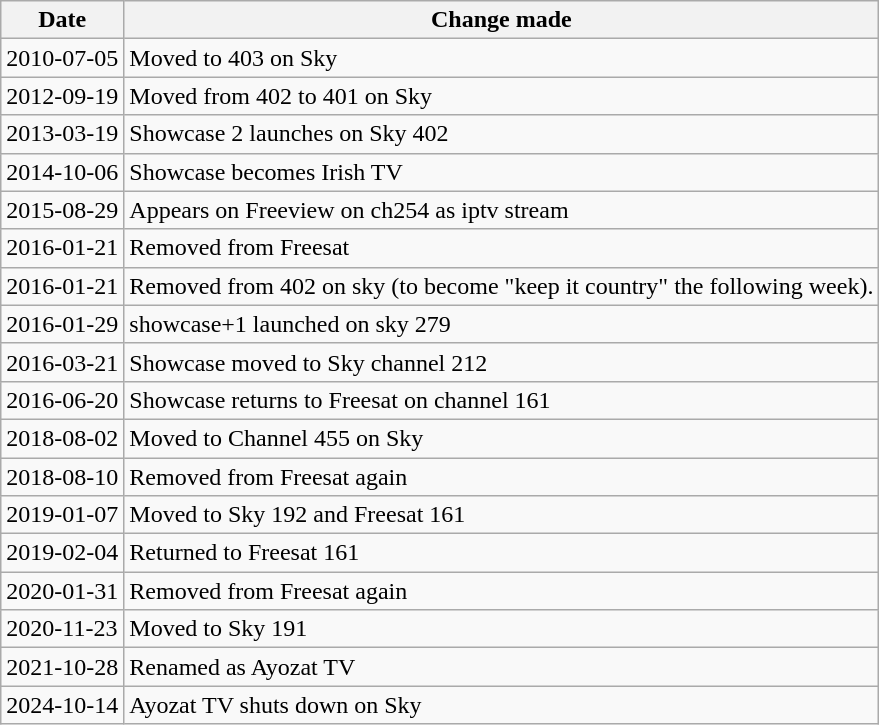<table class="wikitable">
<tr>
<th>Date</th>
<th>Change made</th>
</tr>
<tr>
<td>2010-07-05</td>
<td>Moved to 403 on Sky</td>
</tr>
<tr>
<td>2012-09-19</td>
<td>Moved from 402 to 401 on Sky</td>
</tr>
<tr>
<td>2013-03-19</td>
<td>Showcase 2 launches on Sky 402</td>
</tr>
<tr>
<td>2014-10-06</td>
<td>Showcase becomes Irish TV</td>
</tr>
<tr>
<td>2015-08-29</td>
<td>Appears on Freeview on ch254 as iptv stream</td>
</tr>
<tr>
<td>2016-01-21</td>
<td>Removed from Freesat</td>
</tr>
<tr>
<td>2016-01-21</td>
<td>Removed from 402 on sky (to become "keep it country" the following week).</td>
</tr>
<tr>
<td>2016-01-29</td>
<td>showcase+1 launched on sky 279</td>
</tr>
<tr>
<td>2016-03-21</td>
<td>Showcase moved to Sky channel 212</td>
</tr>
<tr>
<td>2016-06-20</td>
<td>Showcase returns to Freesat on channel 161</td>
</tr>
<tr>
<td>2018-08-02</td>
<td>Moved to Channel 455 on Sky</td>
</tr>
<tr>
<td>2018-08-10</td>
<td>Removed from Freesat again</td>
</tr>
<tr>
<td>2019-01-07</td>
<td>Moved to Sky 192 and Freesat 161</td>
</tr>
<tr>
<td>2019-02-04</td>
<td>Returned to Freesat 161</td>
</tr>
<tr>
<td>2020-01-31</td>
<td>Removed from Freesat again</td>
</tr>
<tr>
<td>2020-11-23</td>
<td>Moved to Sky 191</td>
</tr>
<tr>
<td>2021-10-28</td>
<td>Renamed as Ayozat TV</td>
</tr>
<tr>
<td>2024-10-14</td>
<td>Ayozat TV shuts down on Sky</td>
</tr>
</table>
